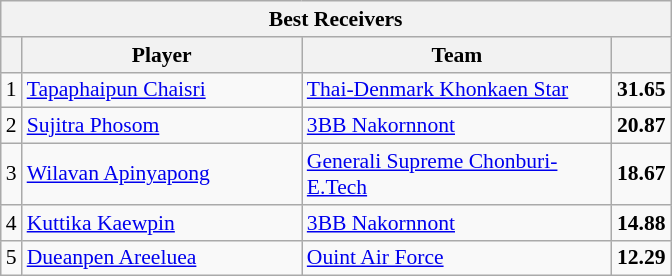<table class="wikitable sortable" style=font-size:90%>
<tr>
<th colspan=4>Best Receivers</th>
</tr>
<tr>
<th></th>
<th width=180>Player</th>
<th width=200>Team</th>
<th width=20></th>
</tr>
<tr>
<td align=center>1</td>
<td> <a href='#'>Tapaphaipun Chaisri</a></td>
<td><a href='#'>Thai-Denmark Khonkaen Star</a></td>
<td align=center><strong>31.65</strong></td>
</tr>
<tr>
<td align=center>2</td>
<td> <a href='#'>Sujitra Phosom</a></td>
<td><a href='#'>3BB Nakornnont</a></td>
<td align=center><strong>20.87</strong></td>
</tr>
<tr>
<td align=center>3</td>
<td> <a href='#'>Wilavan Apinyapong</a></td>
<td><a href='#'>Generali Supreme Chonburi-E.Tech</a></td>
<td align=center><strong>18.67</strong></td>
</tr>
<tr>
<td align=center>4</td>
<td> <a href='#'>Kuttika Kaewpin</a></td>
<td><a href='#'>3BB Nakornnont</a></td>
<td align=center><strong>14.88</strong></td>
</tr>
<tr>
<td align=center>5</td>
<td> <a href='#'>Dueanpen Areeluea</a></td>
<td><a href='#'>Ouint Air Force</a></td>
<td align=center><strong>12.29</strong></td>
</tr>
</table>
